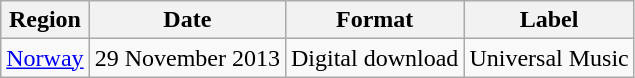<table class=wikitable>
<tr>
<th>Region</th>
<th>Date</th>
<th>Format</th>
<th>Label</th>
</tr>
<tr>
<td><a href='#'>Norway</a></td>
<td>29 November 2013</td>
<td>Digital download</td>
<td>Universal Music</td>
</tr>
</table>
